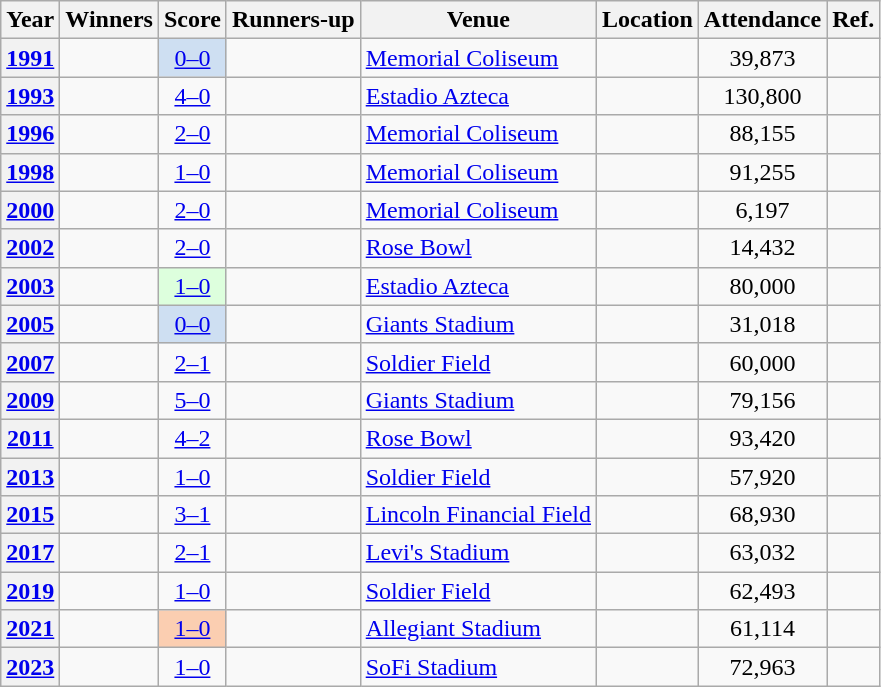<table class="sortable wikitable plainrowheaders">
<tr>
<th scope="col">Year</th>
<th scope="col">Winners</th>
<th scope="col">Score</th>
<th scope="col">Runners-up</th>
<th scope="col">Venue</th>
<th scope="col">Location</th>
<th scope="col">Attendance</th>
<th scope="col" class="unsortable">Ref.</th>
</tr>
<tr>
<th scope="row" style=text-align:center><a href='#'>1991</a></th>
<td align=right></td>
<td align="center" bgcolor="#cedff2"><a href='#'>0–0</a> <br></td>
<td align=left></td>
<td><a href='#'>Memorial Coliseum</a></td>
<td></td>
<td align=center>39,873</td>
<td align=center></td>
</tr>
<tr>
<th scope="row" style=text-align:center><a href='#'>1993</a></th>
<td align=right></td>
<td align="center"><a href='#'>4–0</a></td>
<td align=left></td>
<td><a href='#'>Estadio Azteca</a></td>
<td></td>
<td align=center>130,800</td>
<td align=center></td>
</tr>
<tr>
<th scope="row" style=text-align:center><a href='#'>1996</a></th>
<td align=right></td>
<td align="center"><a href='#'>2–0</a></td>
<td align=left></td>
<td><a href='#'>Memorial Coliseum</a></td>
<td></td>
<td align=center>88,155</td>
<td align=center></td>
</tr>
<tr>
<th scope="row" style=text-align:center><a href='#'>1998</a></th>
<td align=right></td>
<td align="center"><a href='#'>1–0</a></td>
<td align=left></td>
<td><a href='#'>Memorial Coliseum</a></td>
<td></td>
<td align=center>91,255</td>
<td align=center></td>
</tr>
<tr>
<th scope="row" style=text-align:center><a href='#'>2000</a></th>
<td align=right></td>
<td align="center"><a href='#'>2–0</a></td>
<td align=left></td>
<td><a href='#'>Memorial Coliseum</a></td>
<td></td>
<td align=center>6,197</td>
<td align=center></td>
</tr>
<tr>
<th scope="row" style=text-align:center><a href='#'>2002</a></th>
<td align=right></td>
<td align="center"><a href='#'>2–0</a></td>
<td align=left></td>
<td><a href='#'>Rose Bowl</a></td>
<td></td>
<td align=center>14,432</td>
<td align=center></td>
</tr>
<tr>
<th scope="row" style=text-align:center><a href='#'>2003</a></th>
<td align=right></td>
<td align="center" bgcolor="#ddffdd"><a href='#'>1–0</a> </td>
<td align=left></td>
<td><a href='#'>Estadio Azteca</a></td>
<td></td>
<td align=center>80,000</td>
<td align=center></td>
</tr>
<tr>
<th scope="row" style=text-align:center><a href='#'>2005</a></th>
<td align=right></td>
<td align="center" bgcolor="#cedff2"><a href='#'>0–0</a> <br></td>
<td align=left></td>
<td><a href='#'>Giants Stadium</a></td>
<td></td>
<td align=center>31,018</td>
<td align=center></td>
</tr>
<tr>
<th scope="row" style=text-align:center><a href='#'>2007</a></th>
<td align=right></td>
<td align="center"><a href='#'>2–1</a></td>
<td align=left></td>
<td><a href='#'>Soldier Field</a></td>
<td></td>
<td align=center>60,000</td>
<td align=center></td>
</tr>
<tr>
<th scope="row" style=text-align:center><a href='#'>2009</a></th>
<td align=right></td>
<td align="center"><a href='#'>5–0</a></td>
<td align=left></td>
<td><a href='#'>Giants Stadium</a></td>
<td></td>
<td align=center>79,156</td>
<td align=center></td>
</tr>
<tr>
<th scope="row" style=text-align:center><a href='#'>2011</a></th>
<td align=right></td>
<td align="center"><a href='#'>4–2</a></td>
<td align=left></td>
<td><a href='#'>Rose Bowl</a></td>
<td></td>
<td align=center>93,420</td>
<td align=center></td>
</tr>
<tr>
<th scope="row" style=text-align:center><a href='#'>2013</a></th>
<td align=right></td>
<td align="center"><a href='#'>1–0</a></td>
<td align=left></td>
<td><a href='#'>Soldier Field</a></td>
<td></td>
<td align=center>57,920</td>
<td align=center></td>
</tr>
<tr>
<th scope="row" style=text-align:center><a href='#'>2015</a></th>
<td align=right></td>
<td align="center"><a href='#'>3–1</a></td>
<td align=left></td>
<td><a href='#'>Lincoln Financial Field</a></td>
<td></td>
<td align=center>68,930</td>
<td align=center></td>
</tr>
<tr>
<th scope="row" style=text-align:center><a href='#'>2017</a></th>
<td align=right></td>
<td align="center"><a href='#'>2–1</a></td>
<td align=left></td>
<td><a href='#'>Levi's Stadium</a></td>
<td></td>
<td align=center>63,032</td>
<td align=center></td>
</tr>
<tr>
<th scope="row" style=text-align:center><a href='#'>2019</a></th>
<td align=right></td>
<td align="center"><a href='#'>1–0</a></td>
<td align=left></td>
<td><a href='#'>Soldier Field</a></td>
<td></td>
<td align=center>62,493</td>
<td align=center></td>
</tr>
<tr>
<th scope="row" style=text-align:center><a href='#'>2021</a></th>
<td align=right></td>
<td align="center" bgcolor="#FBCEB1"><a href='#'>1–0</a> </td>
<td align=left></td>
<td><a href='#'>Allegiant Stadium</a></td>
<td></td>
<td align=center>61,114</td>
<td align=center></td>
</tr>
<tr>
<th scope="row" style=text-align:center><a href='#'>2023</a></th>
<td align=right></td>
<td align="center"><a href='#'>1–0</a></td>
<td align=left></td>
<td><a href='#'>SoFi Stadium</a></td>
<td></td>
<td align=center>72,963</td>
<td align=center></td>
</tr>
</table>
